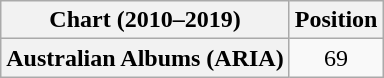<table class="wikitable plainrowheaders" style="text-align:center">
<tr>
<th scope="col">Chart (2010–2019)</th>
<th scope="col">Position</th>
</tr>
<tr>
<th scope="row">Australian Albums (ARIA)</th>
<td>69</td>
</tr>
</table>
